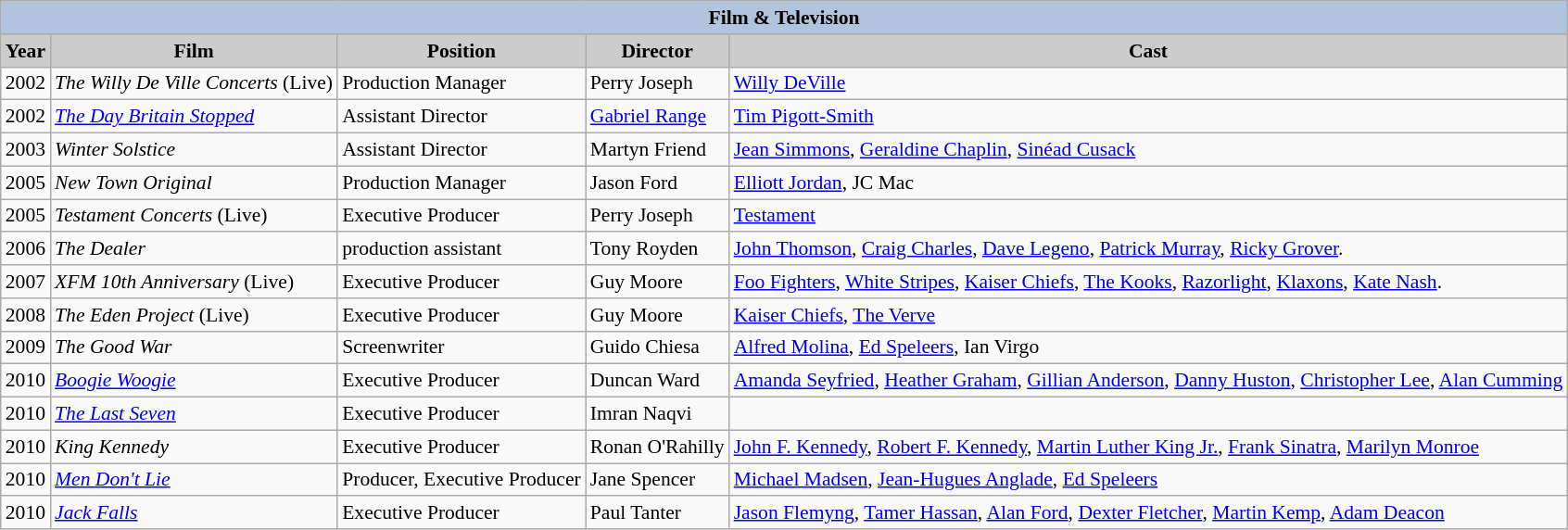<table class="wikitable" style="font-size:90%;">
<tr>
<th colspan=5 style="background:#B0C4DE;">Film & Television</th>
</tr>
<tr align="center">
<th style="background: #CCCCCC;">Year</th>
<th style="background: #CCCCCC;">Film</th>
<th style="background: #CCCCCC;">Position</th>
<th style="background: #CCCCCC;">Director</th>
<th style="background: #CCCCCC;">Cast</th>
</tr>
<tr>
<td>2002</td>
<td><em>The Willy De Ville Concerts</em> (Live)</td>
<td>Production Manager</td>
<td>Perry Joseph</td>
<td><a href='#'>Willy DeVille</a></td>
</tr>
<tr>
<td>2002</td>
<td><em><a href='#'>The Day Britain Stopped</a></em></td>
<td>Assistant Director</td>
<td><a href='#'>Gabriel Range</a></td>
<td><a href='#'>Tim Pigott-Smith</a></td>
</tr>
<tr>
<td>2003</td>
<td><em>Winter Solstice</em></td>
<td>Assistant Director</td>
<td>Martyn Friend</td>
<td><a href='#'>Jean Simmons</a>, <a href='#'>Geraldine Chaplin</a>, <a href='#'>Sinéad Cusack</a></td>
</tr>
<tr>
<td>2005</td>
<td><em>New Town Original</em></td>
<td>Production Manager</td>
<td>Jason Ford</td>
<td><a href='#'>Elliott Jordan</a>, JC Mac</td>
</tr>
<tr>
<td>2005</td>
<td><em>Testament Concerts</em> (Live)</td>
<td>Executive Producer</td>
<td>Perry Joseph</td>
<td><a href='#'>Testament</a></td>
</tr>
<tr>
<td>2006</td>
<td><em>The Dealer</em></td>
<td>production assistant</td>
<td>Tony Royden</td>
<td><a href='#'>John Thomson</a>, <a href='#'>Craig Charles</a>, <a href='#'>Dave Legeno</a>, <a href='#'>Patrick Murray</a>, <a href='#'>Ricky Grover</a>.</td>
</tr>
<tr>
<td>2007</td>
<td><em>XFM 10th Anniversary</em> (Live)</td>
<td>Executive Producer</td>
<td>Guy Moore</td>
<td><a href='#'>Foo Fighters</a>, <a href='#'>White Stripes</a>, <a href='#'>Kaiser Chiefs</a>, <a href='#'>The Kooks</a>, <a href='#'>Razorlight</a>, <a href='#'>Klaxons</a>, <a href='#'>Kate Nash</a>.</td>
</tr>
<tr>
<td>2008</td>
<td><em>The Eden Project</em> (Live)</td>
<td>Executive Producer</td>
<td>Guy Moore</td>
<td><a href='#'>Kaiser Chiefs</a>, <a href='#'>The Verve</a></td>
</tr>
<tr>
<td>2009</td>
<td><em>The Good War</em></td>
<td>Screenwriter</td>
<td>Guido Chiesa</td>
<td><a href='#'>Alfred Molina</a>, <a href='#'>Ed Speleers</a>, Ian Virgo</td>
</tr>
<tr>
<td>2010</td>
<td><em><a href='#'>Boogie Woogie</a></em></td>
<td>Executive Producer</td>
<td>Duncan Ward</td>
<td><a href='#'>Amanda Seyfried</a>, <a href='#'>Heather Graham</a>, <a href='#'>Gillian Anderson</a>, <a href='#'>Danny Huston</a>, <a href='#'>Christopher Lee</a>, <a href='#'>Alan Cumming</a></td>
</tr>
<tr>
<td>2010</td>
<td><em><a href='#'>The Last Seven</a></em></td>
<td>Executive Producer</td>
<td>Imran Naqvi</td>
<td></td>
</tr>
<tr>
<td>2010</td>
<td><em>King Kennedy</em></td>
<td>Executive Producer</td>
<td>Ronan O'Rahilly</td>
<td><a href='#'>John F. Kennedy</a>, <a href='#'>Robert F. Kennedy</a>, <a href='#'>Martin Luther King Jr.</a>, <a href='#'>Frank Sinatra</a>, <a href='#'>Marilyn Monroe</a></td>
</tr>
<tr>
<td>2010</td>
<td><em><a href='#'>Men Don't Lie</a></em></td>
<td>Producer, Executive Producer</td>
<td>Jane Spencer</td>
<td><a href='#'>Michael Madsen</a>, <a href='#'>Jean-Hugues Anglade</a>, <a href='#'>Ed Speleers</a></td>
</tr>
<tr>
<td>2010</td>
<td><em><a href='#'>Jack Falls</a></em></td>
<td>Executive Producer</td>
<td>Paul Tanter</td>
<td><a href='#'>Jason Flemyng</a>, <a href='#'>Tamer Hassan</a>, <a href='#'>Alan Ford</a>, <a href='#'>Dexter Fletcher</a>, <a href='#'>Martin Kemp</a>, <a href='#'>Adam Deacon</a></td>
</tr>
</table>
